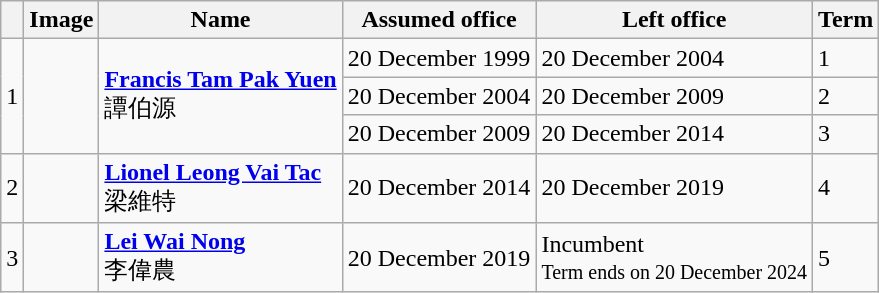<table class="wikitable">
<tr>
<th></th>
<th>Image</th>
<th>Name</th>
<th>Assumed office</th>
<th>Left office</th>
<th>Term</th>
</tr>
<tr>
<td rowspan=3>1</td>
<td rowspan=3></td>
<td rowspan=3><strong><a href='#'>Francis Tam Pak Yuen</a></strong><br><span>譚伯源</span></td>
<td>20 December 1999</td>
<td>20 December 2004</td>
<td>1</td>
</tr>
<tr>
<td>20 December 2004</td>
<td>20 December 2009</td>
<td>2</td>
</tr>
<tr>
<td>20 December 2009</td>
<td>20 December 2014</td>
<td>3</td>
</tr>
<tr>
<td>2</td>
<td></td>
<td><strong><a href='#'>Lionel Leong Vai Tac</a></strong><br><span>梁維特</span></td>
<td>20 December 2014</td>
<td>20 December 2019</td>
<td>4</td>
</tr>
<tr>
<td>3</td>
<td></td>
<td><strong><a href='#'>Lei Wai Nong</a></strong><br><span>李偉農</span></td>
<td>20 December 2019</td>
<td>Incumbent<br><small>Term ends on 20 December 2024</small></td>
<td>5</td>
</tr>
</table>
